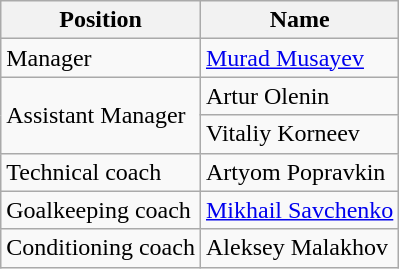<table class="wikitable sortable" style="text-align: left;">
<tr>
<th>Position</th>
<th>Name</th>
</tr>
<tr>
<td>Manager</td>
<td> <a href='#'>Murad Musayev</a></td>
</tr>
<tr>
<td rowspan="2">Assistant Manager</td>
<td> Artur Olenin</td>
</tr>
<tr>
<td> Vitaliy Korneev</td>
</tr>
<tr>
<td>Technical coach</td>
<td> Artyom Popravkin</td>
</tr>
<tr>
<td>Goalkeeping coach</td>
<td> <a href='#'>Mikhail Savchenko</a></td>
</tr>
<tr>
<td>Conditioning coach</td>
<td> Aleksey Malakhov</td>
</tr>
</table>
